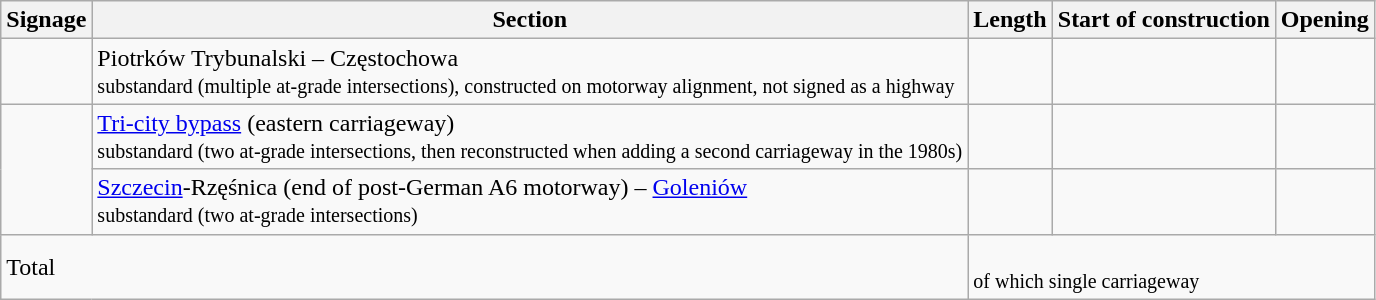<table class="wikitable">
<tr>
<th>Signage</th>
<th>Section</th>
<th>Length</th>
<th>Start of construction</th>
<th>Opening</th>
</tr>
<tr>
<td style="font-size: 110%"></td>
<td>Piotrków Trybunalski – Częstochowa<br><small>substandard (multiple at-grade intersections), constructed on motorway alignment, not signed as a highway</small></td>
<td></td>
<td></td>
<td></td>
</tr>
<tr>
<td rowspan="2"></td>
<td><a href='#'>Tri-city bypass</a> (eastern carriageway)<br><small>substandard (two at-grade intersections, then reconstructed when adding a second carriageway in the 1980s) </small></td>
<td></td>
<td></td>
<td></td>
</tr>
<tr>
<td><a href='#'>Szczecin</a>-Rzęśnica (end of post-German A6 motorway) – <a href='#'>Goleniów</a><br><small>substandard (two at-grade intersections)</small></td>
<td></td>
<td></td>
<td></td>
</tr>
<tr>
<td colspan="2">Total</td>
<td colspan="3"><strong></strong><br><small>of which  single carriageway</small></td>
</tr>
</table>
